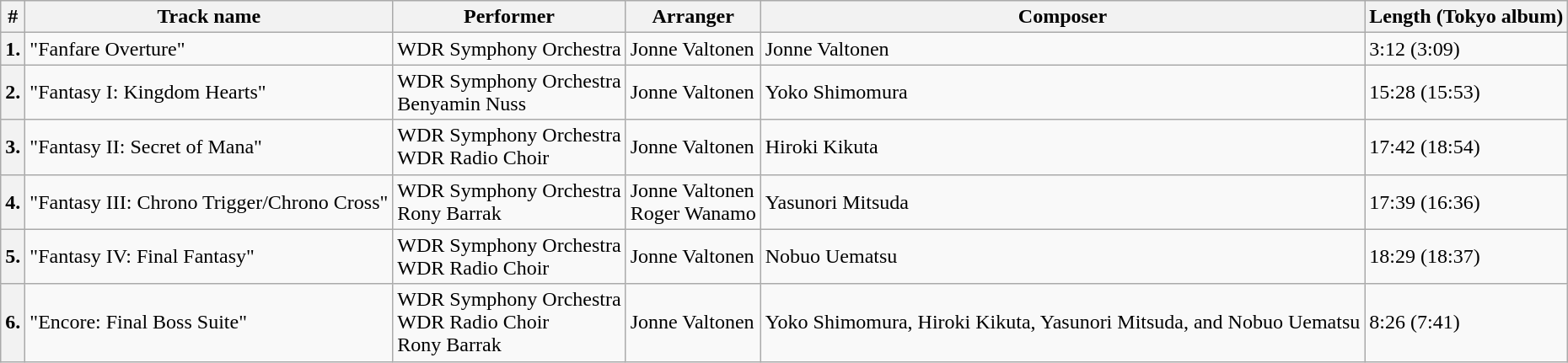<table class="wikitable plainrowheaders">
<tr>
<th scope="col">#</th>
<th scope="col">Track name</th>
<th scope="col">Performer</th>
<th scope="col">Arranger</th>
<th scope="col">Composer</th>
<th scope="col">Length (Tokyo album)</th>
</tr>
<tr>
<th scope="row">1.</th>
<td>"Fanfare Overture"</td>
<td>WDR Symphony Orchestra</td>
<td>Jonne Valtonen</td>
<td>Jonne Valtonen</td>
<td>3:12 (3:09)</td>
</tr>
<tr>
<th scope="row">2.</th>
<td>"Fantasy I: Kingdom Hearts"</td>
<td>WDR Symphony Orchestra<br>Benyamin Nuss</td>
<td>Jonne Valtonen</td>
<td>Yoko Shimomura</td>
<td>15:28 (15:53)</td>
</tr>
<tr>
<th scope="row">3.</th>
<td>"Fantasy II: Secret of Mana"</td>
<td>WDR Symphony Orchestra<br>WDR Radio Choir</td>
<td>Jonne Valtonen</td>
<td>Hiroki Kikuta</td>
<td>17:42 (18:54)</td>
</tr>
<tr>
<th scope="row">4.</th>
<td>"Fantasy III: Chrono Trigger/Chrono Cross"</td>
<td>WDR Symphony Orchestra<br>Rony Barrak</td>
<td>Jonne Valtonen<br>Roger Wanamo</td>
<td>Yasunori Mitsuda</td>
<td>17:39 (16:36)</td>
</tr>
<tr>
<th scope="row">5.</th>
<td>"Fantasy IV: Final Fantasy"</td>
<td>WDR Symphony Orchestra<br>WDR Radio Choir</td>
<td>Jonne Valtonen</td>
<td>Nobuo Uematsu</td>
<td>18:29 (18:37)</td>
</tr>
<tr>
<th scope="row">6.</th>
<td>"Encore: Final Boss Suite"</td>
<td>WDR Symphony Orchestra<br>WDR Radio Choir<br>Rony Barrak</td>
<td>Jonne Valtonen</td>
<td>Yoko Shimomura, Hiroki Kikuta, Yasunori Mitsuda, and Nobuo Uematsu</td>
<td>8:26 (7:41)</td>
</tr>
</table>
